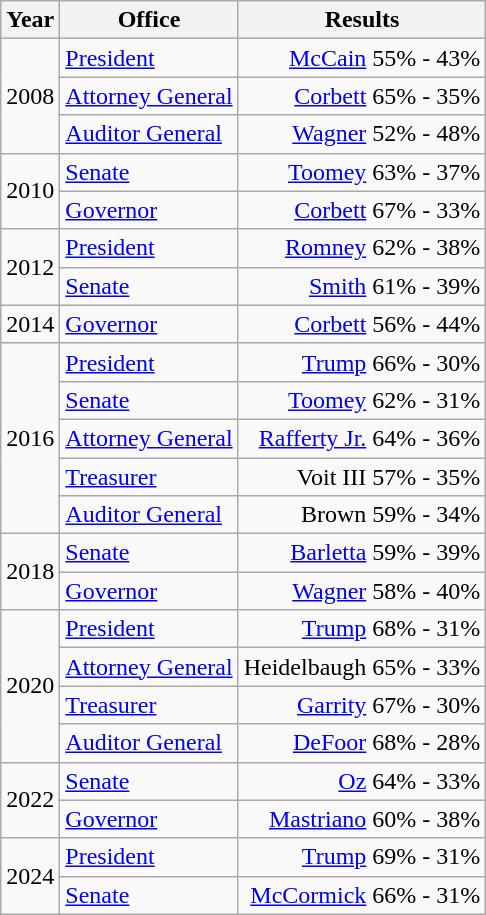<table class=wikitable>
<tr>
<th>Year</th>
<th>Office</th>
<th>Results</th>
</tr>
<tr>
<td rowspan=3>2008</td>
<td><a href='#'>President</a></td>
<td align="right" ><a href='#'>McCain</a> 55% - 43%</td>
</tr>
<tr>
<td><a href='#'>Attorney General</a></td>
<td align="right" ><a href='#'>Corbett</a> 65% - 35%</td>
</tr>
<tr>
<td><a href='#'>Auditor General</a></td>
<td align="right" ><a href='#'>Wagner</a> 52% - 48%</td>
</tr>
<tr>
<td rowspan=2>2010</td>
<td><a href='#'>Senate</a></td>
<td align="right" ><a href='#'>Toomey</a> 63% - 37%</td>
</tr>
<tr>
<td><a href='#'>Governor</a></td>
<td align="right" ><a href='#'>Corbett</a> 67% - 33%</td>
</tr>
<tr>
<td rowspan=2>2012</td>
<td><a href='#'>President</a></td>
<td align="right" ><a href='#'>Romney</a> 62% - 38%</td>
</tr>
<tr>
<td><a href='#'>Senate</a></td>
<td align="right" ><a href='#'>Smith</a> 61% - 39%</td>
</tr>
<tr>
<td>2014</td>
<td><a href='#'>Governor</a></td>
<td align="right" ><a href='#'>Corbett</a> 56% - 44%</td>
</tr>
<tr>
<td rowspan=5>2016</td>
<td><a href='#'>President</a></td>
<td align="right" ><a href='#'>Trump</a> 66% - 30%</td>
</tr>
<tr>
<td><a href='#'>Senate</a></td>
<td align="right" ><a href='#'>Toomey</a> 62% - 31%</td>
</tr>
<tr>
<td><a href='#'>Attorney General</a></td>
<td align="right" ><a href='#'>Rafferty Jr.</a> 64% - 36%</td>
</tr>
<tr>
<td><a href='#'>Treasurer</a></td>
<td align="right" >Voit III 57% - 35%</td>
</tr>
<tr>
<td><a href='#'>Auditor General</a></td>
<td align="right" >Brown 59% - 34%</td>
</tr>
<tr>
<td rowspan=2>2018</td>
<td><a href='#'>Senate</a></td>
<td align="right" ><a href='#'>Barletta</a> 59% - 39%</td>
</tr>
<tr>
<td><a href='#'>Governor</a></td>
<td align="right" ><a href='#'>Wagner</a> 58% - 40%</td>
</tr>
<tr>
<td rowspan=4>2020</td>
<td><a href='#'>President</a></td>
<td align="right" ><a href='#'>Trump</a> 68% - 31%</td>
</tr>
<tr>
<td><a href='#'>Attorney General</a></td>
<td align="right" >Heidelbaugh 65% - 33%</td>
</tr>
<tr>
<td><a href='#'>Treasurer</a></td>
<td align="right" ><a href='#'>Garrity</a> 67% - 30%</td>
</tr>
<tr>
<td><a href='#'>Auditor General</a></td>
<td align="right" ><a href='#'>DeFoor</a> 68% - 28%</td>
</tr>
<tr>
<td rowspan=2>2022</td>
<td><a href='#'>Senate</a></td>
<td align="right" ><a href='#'>Oz</a> 64% - 33%</td>
</tr>
<tr>
<td><a href='#'>Governor</a></td>
<td align="right" ><a href='#'>Mastriano</a> 60% - 38%</td>
</tr>
<tr>
<td rowspan=2>2024</td>
<td><a href='#'>President</a></td>
<td align="right" ><a href='#'>Trump</a> 69% - 31%</td>
</tr>
<tr>
<td><a href='#'>Senate</a></td>
<td align="right" ><a href='#'>McCormick</a> 66% - 31%</td>
</tr>
</table>
